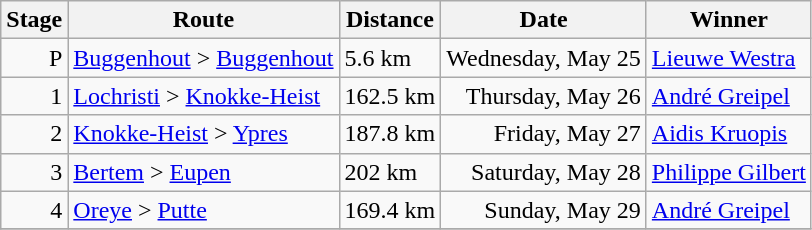<table class="wikitable">
<tr>
<th>Stage</th>
<th>Route</th>
<th>Distance</th>
<th>Date</th>
<th>Winner</th>
</tr>
<tr>
<td align=right>P</td>
<td><a href='#'>Buggenhout</a>  > <a href='#'>Buggenhout</a> </td>
<td>5.6 km</td>
<td align=right>Wednesday, May 25</td>
<td> <a href='#'>Lieuwe Westra</a></td>
</tr>
<tr>
<td align=right>1</td>
<td><a href='#'>Lochristi</a>  > <a href='#'>Knokke-Heist</a> </td>
<td>162.5 km</td>
<td align=right>Thursday, May 26</td>
<td> <a href='#'>André Greipel</a></td>
</tr>
<tr>
<td align=right>2</td>
<td><a href='#'>Knokke-Heist</a>  > <a href='#'>Ypres</a> </td>
<td>187.8 km</td>
<td align=right>Friday, May 27</td>
<td> <a href='#'>Aidis Kruopis</a></td>
</tr>
<tr>
<td align=right>3</td>
<td><a href='#'>Bertem</a>  > <a href='#'>Eupen</a> </td>
<td>202 km</td>
<td align=right>Saturday, May 28</td>
<td> <a href='#'>Philippe Gilbert</a></td>
</tr>
<tr>
<td align=right>4</td>
<td><a href='#'>Oreye</a>  > <a href='#'>Putte</a> </td>
<td>169.4 km</td>
<td align=right>Sunday, May 29</td>
<td> <a href='#'>André Greipel</a></td>
</tr>
<tr>
</tr>
</table>
